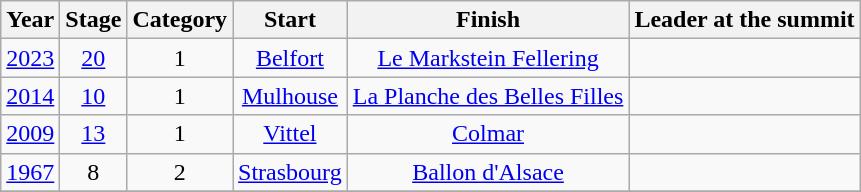<table class="wikitable" style="text-align: center;">
<tr>
<th>Year</th>
<th>Stage</th>
<th>Category</th>
<th>Start</th>
<th>Finish</th>
<th>Leader at the summit</th>
</tr>
<tr>
<td><a href='#'>2023</a></td>
<td><a href='#'>20</a></td>
<td>1</td>
<td><a href='#'>Belfort</a></td>
<td><a href='#'>Le Markstein Fellering</a></td>
<td align=left></td>
</tr>
<tr>
<td><a href='#'>2014</a></td>
<td><a href='#'>10</a></td>
<td>1</td>
<td><a href='#'>Mulhouse</a></td>
<td><a href='#'>La Planche des Belles Filles</a></td>
<td align=left></td>
</tr>
<tr>
<td><a href='#'>2009</a></td>
<td><a href='#'>13</a></td>
<td>1</td>
<td><a href='#'>Vittel</a></td>
<td><a href='#'>Colmar</a></td>
<td align=left></td>
</tr>
<tr>
<td><a href='#'>1967</a></td>
<td>8</td>
<td>2</td>
<td><a href='#'>Strasbourg</a></td>
<td><a href='#'>Ballon d'Alsace</a></td>
<td align=left></td>
</tr>
<tr>
</tr>
</table>
